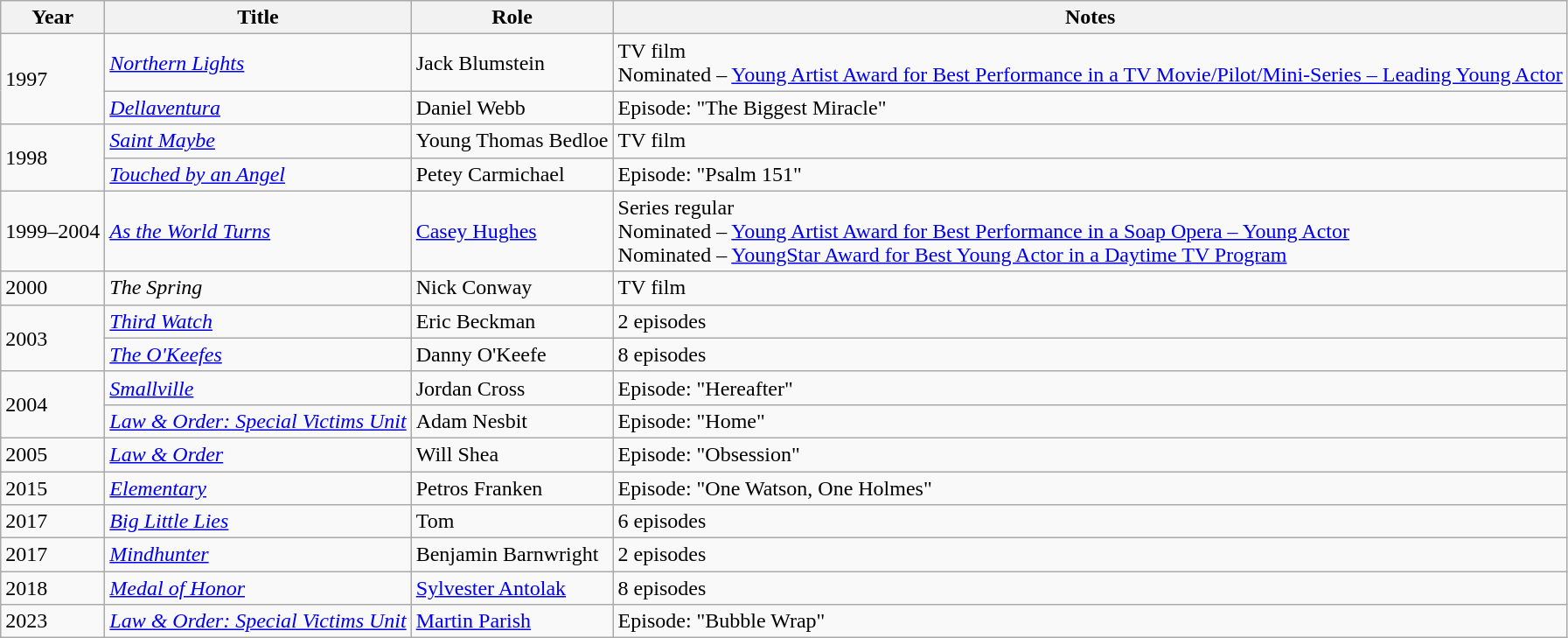<table class="wikitable sortable">
<tr>
<th>Year</th>
<th>Title</th>
<th>Role</th>
<th class="unsortable">Notes</th>
</tr>
<tr>
<td rowspan="2">1997</td>
<td><em><a href='#'>Northern Lights</a></em></td>
<td>Jack Blumstein</td>
<td>TV film<br>Nominated – <a href='#'>Young Artist Award for Best Performance in a TV Movie/Pilot/Mini-Series – Leading Young Actor</a></td>
</tr>
<tr>
<td><em><a href='#'>Dellaventura</a></em></td>
<td>Daniel Webb</td>
<td>Episode: "The Biggest Miracle"</td>
</tr>
<tr>
<td rowspan="2">1998</td>
<td><em><a href='#'>Saint Maybe</a></em></td>
<td>Young Thomas Bedloe</td>
<td>TV film</td>
</tr>
<tr>
<td><em><a href='#'>Touched by an Angel</a></em></td>
<td>Petey Carmichael</td>
<td>Episode: "Psalm 151"</td>
</tr>
<tr>
<td>1999–2004</td>
<td><em><a href='#'>As the World Turns</a></em></td>
<td><a href='#'>Casey Hughes</a></td>
<td>Series regular<br>Nominated – <a href='#'>Young Artist Award for Best Performance in a Soap Opera – Young Actor</a> <br>Nominated – <a href='#'>YoungStar Award for Best Young Actor in a Daytime TV Program</a> </td>
</tr>
<tr>
<td>2000</td>
<td><em>The Spring</em></td>
<td>Nick Conway</td>
<td>TV film</td>
</tr>
<tr>
<td rowspan="2">2003</td>
<td><em><a href='#'>Third Watch</a></em></td>
<td>Eric Beckman</td>
<td>2 episodes</td>
</tr>
<tr>
<td><em><a href='#'>The O'Keefes</a></em></td>
<td>Danny O'Keefe</td>
<td>8 episodes</td>
</tr>
<tr>
<td rowspan="2">2004</td>
<td><em><a href='#'>Smallville</a></em></td>
<td>Jordan Cross</td>
<td>Episode: "Hereafter"</td>
</tr>
<tr>
<td><em><a href='#'>Law & Order: Special Victims Unit</a></em></td>
<td>Adam Nesbit</td>
<td>Episode: "Home"</td>
</tr>
<tr>
<td>2005</td>
<td><em><a href='#'>Law & Order</a></em></td>
<td>Will Shea</td>
<td>Episode: "Obsession"</td>
</tr>
<tr>
<td>2015</td>
<td><em><a href='#'>Elementary</a></em></td>
<td>Petros Franken</td>
<td>Episode: "One Watson, One Holmes"</td>
</tr>
<tr>
<td>2017</td>
<td><em><a href='#'>Big Little Lies</a></em></td>
<td>Tom</td>
<td>6 episodes</td>
</tr>
<tr>
<td>2017</td>
<td><em><a href='#'>Mindhunter</a></em></td>
<td>Benjamin Barnwright</td>
<td>2 episodes</td>
</tr>
<tr>
<td>2018</td>
<td><em><a href='#'>Medal of Honor</a></em></td>
<td><a href='#'>Sylvester Antolak</a></td>
<td>8 episodes</td>
</tr>
<tr>
<td>2023</td>
<td><em><a href='#'>Law & Order: Special Victims Unit</a></em></td>
<td><a href='#'>Martin Parish</a></td>
<td>Episode: "Bubble Wrap"</td>
</tr>
</table>
